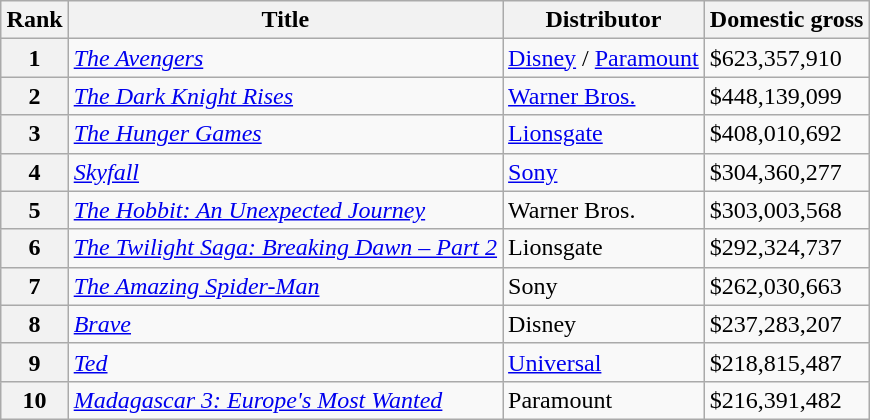<table class="wikitable" style="margin:auto; margin:auto;">
<tr>
<th>Rank</th>
<th>Title</th>
<th>Distributor</th>
<th>Domestic gross </th>
</tr>
<tr>
<th style="text-align:center;">1</th>
<td><em><a href='#'>The Avengers</a></em></td>
<td><a href='#'>Disney</a> / <a href='#'>Paramount</a></td>
<td>$623,357,910</td>
</tr>
<tr>
<th style="text-align:center;">2</th>
<td><em><a href='#'>The Dark Knight Rises</a></em></td>
<td><a href='#'>Warner Bros.</a></td>
<td>$448,139,099</td>
</tr>
<tr>
<th style="text-align:center;">3</th>
<td><em><a href='#'>The Hunger Games</a></em></td>
<td><a href='#'>Lionsgate</a></td>
<td>$408,010,692</td>
</tr>
<tr>
<th style="text-align:center;">4</th>
<td><em><a href='#'>Skyfall</a></em></td>
<td><a href='#'>Sony</a></td>
<td>$304,360,277</td>
</tr>
<tr>
<th style="text-align:center;">5</th>
<td><em><a href='#'>The Hobbit: An Unexpected Journey</a></em></td>
<td>Warner Bros.</td>
<td>$303,003,568</td>
</tr>
<tr>
<th style="text-align:center;">6</th>
<td><em><a href='#'>The Twilight Saga: Breaking Dawn – Part 2</a></em></td>
<td>Lionsgate</td>
<td>$292,324,737</td>
</tr>
<tr>
<th style="text-align:center;">7</th>
<td><em><a href='#'>The Amazing Spider-Man</a></em></td>
<td>Sony</td>
<td>$262,030,663</td>
</tr>
<tr>
<th style="text-align:center;">8</th>
<td><em><a href='#'>Brave</a></em></td>
<td>Disney</td>
<td>$237,283,207</td>
</tr>
<tr>
<th style="text-align:center;">9</th>
<td><em><a href='#'>Ted</a></em></td>
<td><a href='#'>Universal</a></td>
<td>$218,815,487</td>
</tr>
<tr>
<th style="text-align:center;">10</th>
<td><em><a href='#'>Madagascar 3: Europe's Most Wanted</a></em></td>
<td>Paramount</td>
<td>$216,391,482</td>
</tr>
</table>
